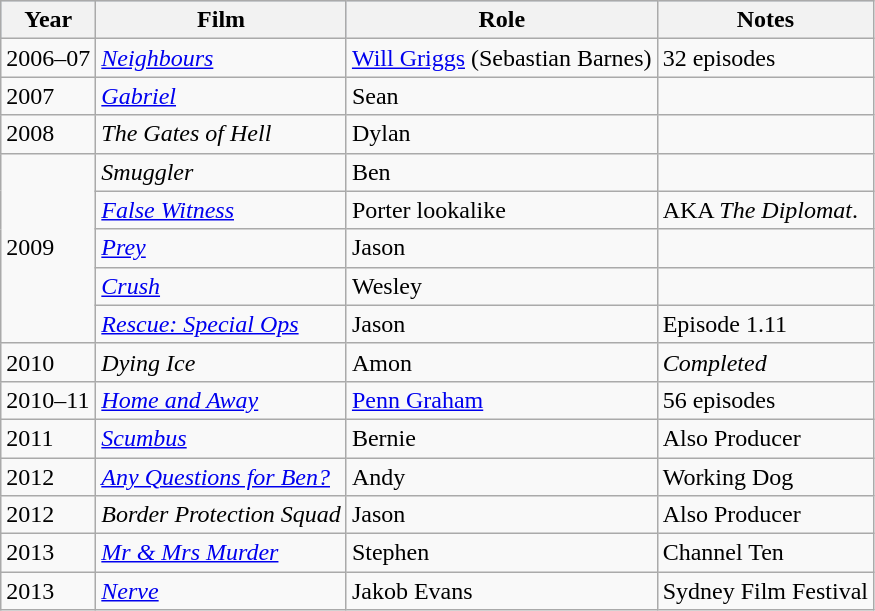<table class="wikitable">
<tr style="background:#B0C4DE;">
<th>Year</th>
<th>Film</th>
<th>Role</th>
<th>Notes</th>
</tr>
<tr>
<td>2006–07</td>
<td><em><a href='#'>Neighbours</a></em></td>
<td><a href='#'>Will Griggs</a> (Sebastian Barnes)</td>
<td>32 episodes</td>
</tr>
<tr>
<td>2007</td>
<td><em><a href='#'>Gabriel</a></em></td>
<td>Sean</td>
<td></td>
</tr>
<tr>
<td>2008</td>
<td><em>The Gates of Hell</em></td>
<td>Dylan</td>
<td></td>
</tr>
<tr>
<td rowspan=5>2009</td>
<td><em>Smuggler</em></td>
<td>Ben</td>
<td></td>
</tr>
<tr>
<td><em><a href='#'>False Witness</a></em></td>
<td>Porter lookalike</td>
<td>AKA <em>The Diplomat</em>.</td>
</tr>
<tr>
<td><em><a href='#'>Prey</a></em></td>
<td>Jason</td>
<td></td>
</tr>
<tr>
<td><em><a href='#'>Crush</a></em></td>
<td>Wesley</td>
<td></td>
</tr>
<tr>
<td><em><a href='#'>Rescue: Special Ops</a></em></td>
<td>Jason</td>
<td>Episode 1.11</td>
</tr>
<tr>
<td>2010</td>
<td><em>Dying Ice</em></td>
<td>Amon</td>
<td><em>Completed</em></td>
</tr>
<tr>
<td>2010–11</td>
<td><em><a href='#'>Home and Away</a></em></td>
<td><a href='#'>Penn Graham</a></td>
<td>56 episodes</td>
</tr>
<tr>
<td>2011</td>
<td><em><a href='#'>Scumbus</a></em></td>
<td>Bernie</td>
<td>Also Producer</td>
</tr>
<tr>
<td>2012</td>
<td><em><a href='#'>Any Questions for Ben?</a></em></td>
<td>Andy</td>
<td>Working Dog</td>
</tr>
<tr>
<td>2012</td>
<td><em>Border Protection Squad</em></td>
<td>Jason</td>
<td>Also Producer</td>
</tr>
<tr>
<td>2013</td>
<td><em><a href='#'>Mr & Mrs Murder</a></em></td>
<td>Stephen</td>
<td>Channel Ten</td>
</tr>
<tr>
<td>2013</td>
<td><em><a href='#'>Nerve</a></em></td>
<td>Jakob Evans</td>
<td>Sydney Film Festival</td>
</tr>
</table>
